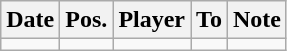<table class="wikitable sortable">
<tr>
<th>Date</th>
<th>Pos.</th>
<th>Player</th>
<th>To</th>
<th>Note</th>
</tr>
<tr>
<td></td>
<td></td>
<td></td>
<td></td>
<td></td>
</tr>
</table>
